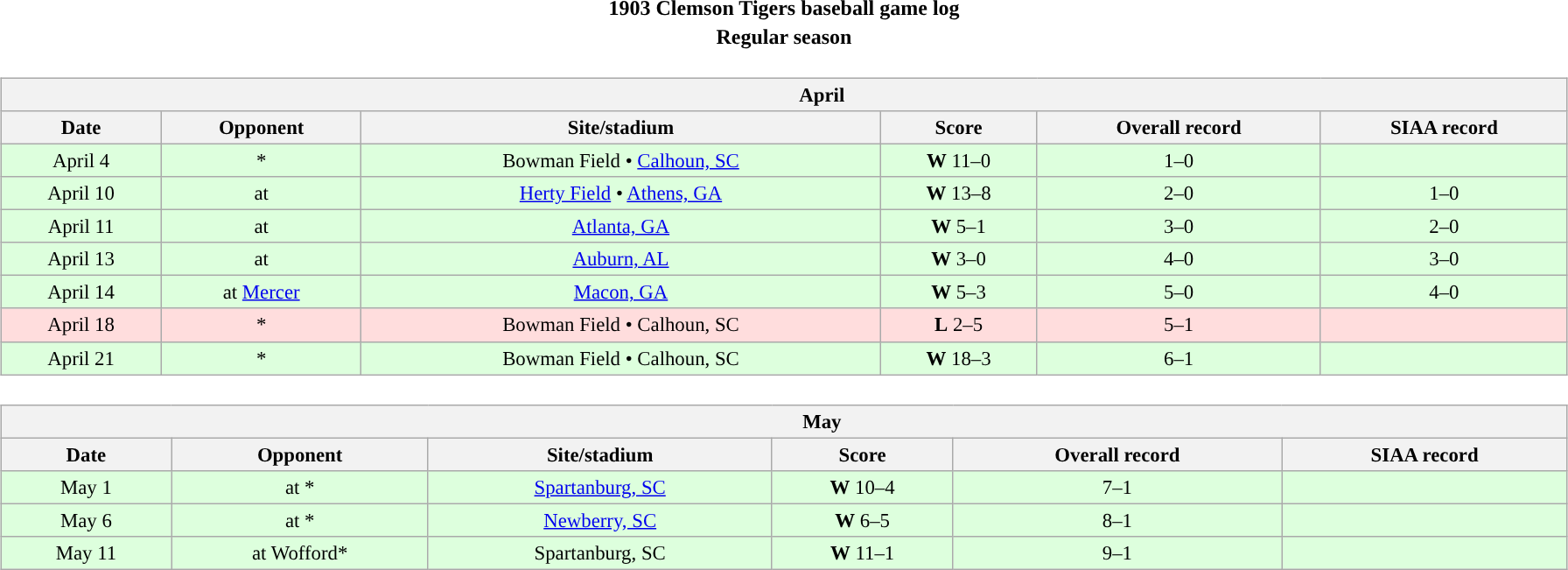<table class="toccolours" width=95% style="clear:both; margin:1.5em auto; text-align:center;">
<tr>
<th colspan=2>1903 Clemson Tigers baseball game log</th>
</tr>
<tr>
<th colspan=2>Regular season</th>
</tr>
<tr valign="top">
<td><br><table class="wikitable collapsible collapsed" style="margin:auto; width:100%; text-align:center; font-size:95%">
<tr>
<th colspan=12 style="padding-left:4em;">April</th>
</tr>
<tr>
<th>Date</th>
<th>Opponent</th>
<th>Site/stadium</th>
<th>Score</th>
<th>Overall record</th>
<th>SIAA record</th>
</tr>
<tr bgcolor=DDFFDD>
<td>April 4</td>
<td>*</td>
<td>Bowman Field • <a href='#'>Calhoun, SC</a></td>
<td><strong>W</strong> 11–0</td>
<td>1–0</td>
<td></td>
</tr>
<tr bgcolor=DDFFDD>
<td>April 10</td>
<td>at </td>
<td><a href='#'>Herty Field</a> • <a href='#'>Athens, GA</a></td>
<td><strong>W</strong> 13–8</td>
<td>2–0</td>
<td>1–0</td>
</tr>
<tr bgcolor=DDFFDD>
<td>April 11</td>
<td>at </td>
<td><a href='#'>Atlanta, GA</a></td>
<td><strong>W</strong> 5–1</td>
<td>3–0</td>
<td>2–0</td>
</tr>
<tr bgcolor=DDFFDD>
<td>April 13</td>
<td>at </td>
<td><a href='#'>Auburn, AL</a></td>
<td><strong>W</strong> 3–0</td>
<td>4–0</td>
<td>3–0</td>
</tr>
<tr bgcolor=DDFFDD>
<td>April 14</td>
<td>at <a href='#'>Mercer</a></td>
<td><a href='#'>Macon, GA</a></td>
<td><strong>W</strong> 5–3</td>
<td>5–0</td>
<td>4–0</td>
</tr>
<tr bgcolor=FFDDDD>
<td>April 18</td>
<td>*</td>
<td>Bowman Field • Calhoun, SC</td>
<td><strong>L</strong> 2–5</td>
<td>5–1</td>
<td></td>
</tr>
<tr bgcolor=DDFFDD>
<td>April 21</td>
<td>*</td>
<td>Bowman Field • Calhoun, SC</td>
<td><strong>W</strong> 18–3</td>
<td>6–1</td>
<td></td>
</tr>
</table>
</td>
</tr>
<tr>
<td><br><table class="wikitable collapsible collapsed" style="margin:auto; width:100%; text-align:center; font-size:95%">
<tr>
<th colspan=12 style="padding-left:4em;">May</th>
</tr>
<tr>
<th>Date</th>
<th>Opponent</th>
<th>Site/stadium</th>
<th>Score</th>
<th>Overall record</th>
<th>SIAA record</th>
</tr>
<tr bgcolor=DDFFDD>
<td>May 1</td>
<td>at *</td>
<td><a href='#'>Spartanburg, SC</a></td>
<td><strong>W</strong> 10–4</td>
<td>7–1</td>
<td></td>
</tr>
<tr bgcolor=DDFFDD>
<td>May 6</td>
<td>at *</td>
<td><a href='#'>Newberry, SC</a></td>
<td><strong>W</strong> 6–5</td>
<td>8–1</td>
<td></td>
</tr>
<tr bgcolor=DDFFDD>
<td>May 11</td>
<td>at Wofford*</td>
<td>Spartanburg, SC</td>
<td><strong>W</strong> 11–1</td>
<td>9–1</td>
<td></td>
</tr>
</table>
</td>
</tr>
</table>
